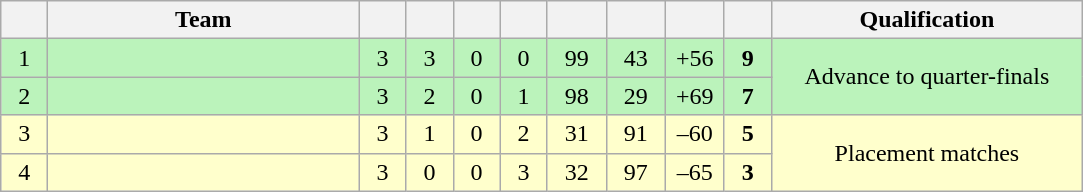<table class="wikitable" style="text-align:center;">
<tr>
<th style="width:1.5em;"></th>
<th style="width:12.5em">Team</th>
<th style="width:1.5em;"></th>
<th style="width:1.5em;"></th>
<th style="width:1.5em;"></th>
<th style="width:1.5em;"></th>
<th style="width:2.0em;"></th>
<th style="width:2.0em;"></th>
<th style="width:2.0em;"></th>
<th style="width:1.5em;"></th>
<th style="width:12.5em">Qualification</th>
</tr>
<tr bgcolor="#bbf3bb">
<td>1</td>
<td align="left"></td>
<td>3</td>
<td>3</td>
<td>0</td>
<td>0</td>
<td>99</td>
<td>43</td>
<td>+56</td>
<td><strong>9</strong></td>
<td bgcolor="#bbf3bb" rowspan=2>Advance to quarter-finals</td>
</tr>
<tr bgcolor="#bbf3bb">
<td>2</td>
<td align="left"></td>
<td>3</td>
<td>2</td>
<td>0</td>
<td>1</td>
<td>98</td>
<td>29</td>
<td>+69</td>
<td><strong>7</strong></td>
</tr>
<tr bgcolor="#ffffcc">
<td>3</td>
<td align="left"></td>
<td>3</td>
<td>1</td>
<td>0</td>
<td>2</td>
<td>31</td>
<td>91</td>
<td>–60</td>
<td><strong>5</strong></td>
<td bgcolor="#ffffcc" rowspan=2>Placement matches</td>
</tr>
<tr bgcolor="#ffffcc">
<td>4</td>
<td align="left"></td>
<td>3</td>
<td>0</td>
<td>0</td>
<td>3</td>
<td>32</td>
<td>97</td>
<td>–65</td>
<td><strong>3</strong></td>
</tr>
</table>
